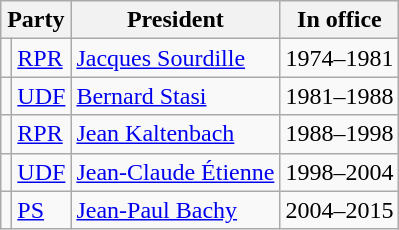<table class="wikitable">
<tr>
<th colspan="2">Party</th>
<th>President</th>
<th>In office</th>
</tr>
<tr>
<td></td>
<td><a href='#'>RPR</a></td>
<td><a href='#'>Jacques Sourdille</a></td>
<td>1974–1981</td>
</tr>
<tr>
<td></td>
<td><a href='#'>UDF</a></td>
<td><a href='#'>Bernard Stasi</a></td>
<td>1981–1988</td>
</tr>
<tr>
<td></td>
<td><a href='#'>RPR</a></td>
<td><a href='#'>Jean Kaltenbach</a></td>
<td>1988–1998</td>
</tr>
<tr>
<td></td>
<td><a href='#'>UDF</a></td>
<td><a href='#'>Jean-Claude Étienne</a></td>
<td>1998–2004</td>
</tr>
<tr>
<td></td>
<td><a href='#'>PS</a></td>
<td><a href='#'>Jean-Paul Bachy</a></td>
<td>2004–2015</td>
</tr>
</table>
